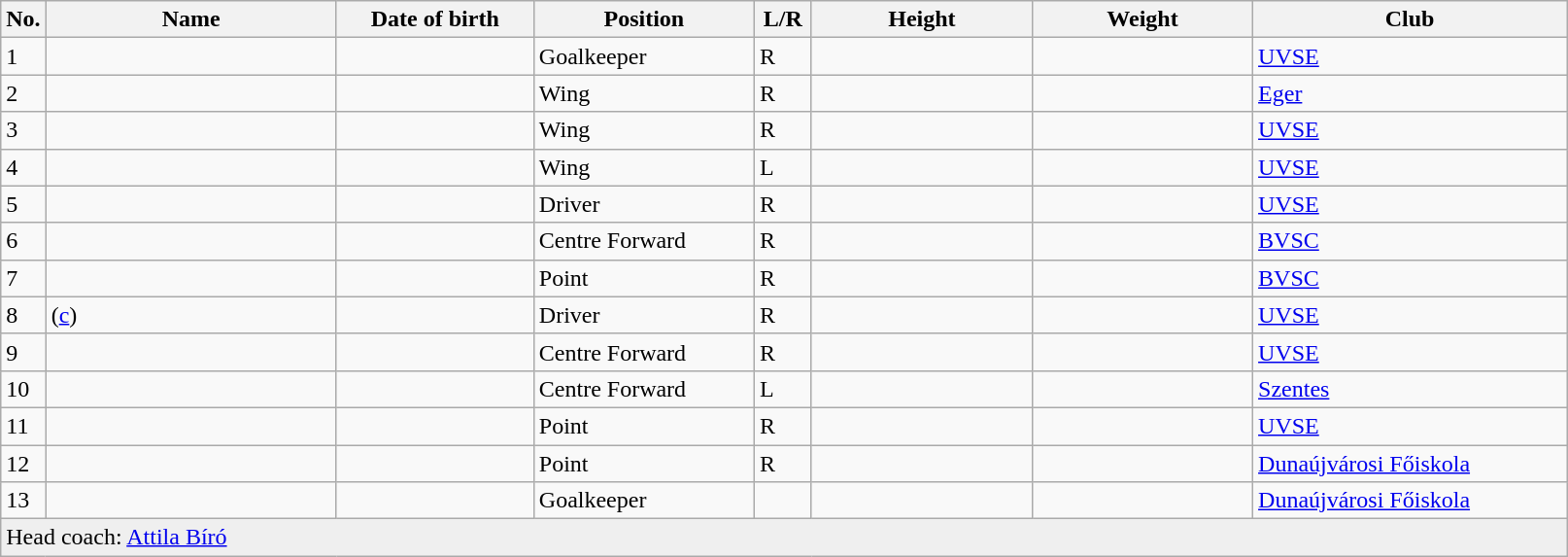<table class=wikitable sortable style=font-size:100%; text-align:center;>
<tr>
<th>No.</th>
<th style=width:12em>Name</th>
<th style=width:8em>Date of birth</th>
<th style=width:9em>Position</th>
<th style=width:2em>L/R</th>
<th style=width:9em>Height</th>
<th style=width:9em>Weight</th>
<th style=width:13em>Club</th>
</tr>
<tr>
<td>1</td>
<td align=left></td>
<td align=right></td>
<td>Goalkeeper</td>
<td>R</td>
<td></td>
<td></td>
<td> <a href='#'>UVSE</a></td>
</tr>
<tr>
<td>2</td>
<td align=left></td>
<td align=right></td>
<td>Wing</td>
<td>R</td>
<td></td>
<td></td>
<td> <a href='#'>Eger</a></td>
</tr>
<tr>
<td>3</td>
<td align=left></td>
<td align=right></td>
<td>Wing</td>
<td>R</td>
<td></td>
<td></td>
<td> <a href='#'>UVSE</a></td>
</tr>
<tr>
<td>4</td>
<td align=left></td>
<td align=right></td>
<td>Wing</td>
<td>L</td>
<td></td>
<td></td>
<td> <a href='#'>UVSE</a></td>
</tr>
<tr>
<td>5</td>
<td align=left></td>
<td align=right></td>
<td>Driver</td>
<td>R</td>
<td></td>
<td></td>
<td> <a href='#'>UVSE</a></td>
</tr>
<tr>
<td>6</td>
<td align=left></td>
<td align=right></td>
<td>Centre Forward</td>
<td>R</td>
<td></td>
<td></td>
<td> <a href='#'>BVSC</a></td>
</tr>
<tr>
<td>7</td>
<td align=left></td>
<td align=right></td>
<td>Point</td>
<td>R</td>
<td></td>
<td></td>
<td> <a href='#'>BVSC</a></td>
</tr>
<tr>
<td>8</td>
<td align=left> (<a href='#'>c</a>)</td>
<td align=right></td>
<td>Driver</td>
<td>R</td>
<td></td>
<td></td>
<td> <a href='#'>UVSE</a></td>
</tr>
<tr>
<td>9</td>
<td align=left></td>
<td align=right></td>
<td>Centre Forward</td>
<td>R</td>
<td></td>
<td></td>
<td> <a href='#'>UVSE</a></td>
</tr>
<tr>
<td>10</td>
<td align=left></td>
<td align=right></td>
<td>Centre Forward</td>
<td>L</td>
<td></td>
<td></td>
<td> <a href='#'>Szentes</a></td>
</tr>
<tr>
<td>11</td>
<td align=left></td>
<td align=right></td>
<td>Point</td>
<td>R</td>
<td></td>
<td></td>
<td> <a href='#'>UVSE</a></td>
</tr>
<tr>
<td>12</td>
<td align=left></td>
<td align=right></td>
<td>Point</td>
<td>R</td>
<td></td>
<td></td>
<td> <a href='#'>Dunaújvárosi Főiskola</a></td>
</tr>
<tr>
<td>13</td>
<td align=left></td>
<td align=right></td>
<td>Goalkeeper</td>
<td></td>
<td></td>
<td></td>
<td> <a href='#'>Dunaújvárosi Főiskola</a></td>
</tr>
<tr style="background:#efefef;">
<td colspan="8" style="text-align:left;">Head coach: <a href='#'>Attila Bíró</a></td>
</tr>
</table>
